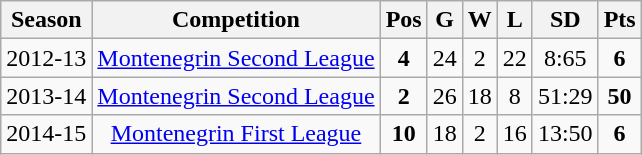<table class="wikitable" style="text-align:center">
<tr>
<th>Season</th>
<th>Competition</th>
<th>Pos</th>
<th>G</th>
<th>W</th>
<th>L</th>
<th>SD</th>
<th>Pts</th>
</tr>
<tr>
<td>2012-13</td>
<td><a href='#'>Montenegrin Second League</a></td>
<td><strong>4</strong></td>
<td>24</td>
<td>2</td>
<td>22</td>
<td>8:65</td>
<td><strong>6</strong></td>
</tr>
<tr>
<td>2013-14</td>
<td><a href='#'>Montenegrin Second League</a></td>
<td><strong>2</strong></td>
<td>26</td>
<td>18</td>
<td>8</td>
<td>51:29</td>
<td><strong>50</strong></td>
</tr>
<tr>
<td>2014-15</td>
<td><a href='#'>Montenegrin First League</a></td>
<td><strong>10</strong></td>
<td>18</td>
<td>2</td>
<td>16</td>
<td>13:50</td>
<td><strong>6</strong></td>
</tr>
</table>
